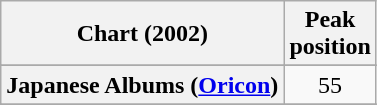<table class="wikitable sortable plainrowheaders" style="text-align:center">
<tr>
<th scope="col">Chart (2002)</th>
<th scope="col">Peak<br>position</th>
</tr>
<tr>
</tr>
<tr>
</tr>
<tr>
</tr>
<tr>
</tr>
<tr>
</tr>
<tr>
</tr>
<tr>
<th scope="row">Japanese Albums (<a href='#'>Oricon</a>)</th>
<td align="center">55</td>
</tr>
<tr>
</tr>
<tr>
</tr>
<tr>
</tr>
<tr>
</tr>
</table>
